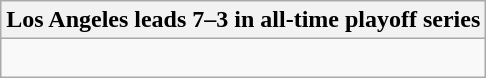<table class="wikitable collapsible collapsed">
<tr>
<th>Los Angeles leads 7–3 in all-time playoff series</th>
</tr>
<tr>
<td><br>








</td>
</tr>
</table>
